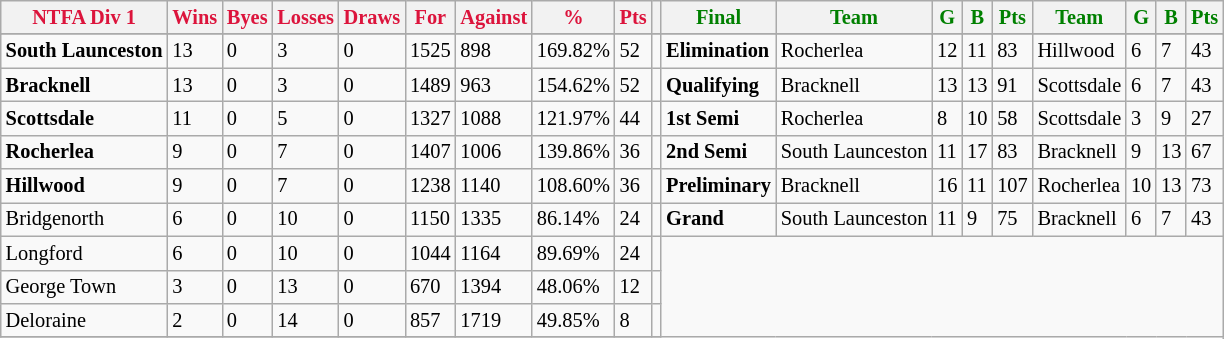<table style="font-size: 85%; text-align: left;" class="wikitable">
<tr>
<th style="color:crimson">NTFA Div 1</th>
<th style="color:crimson">Wins</th>
<th style="color:crimson">Byes</th>
<th style="color:crimson">Losses</th>
<th style="color:crimson">Draws</th>
<th style="color:crimson">For</th>
<th style="color:crimson">Against</th>
<th style="color:crimson">%</th>
<th style="color:crimson">Pts</th>
<th></th>
<th style="color:green">Final</th>
<th style="color:green">Team</th>
<th style="color:green">G</th>
<th style="color:green">B</th>
<th style="color:green">Pts</th>
<th style="color:green">Team</th>
<th style="color:green">G</th>
<th style="color:green">B</th>
<th style="color:green">Pts</th>
</tr>
<tr>
</tr>
<tr>
</tr>
<tr>
<td><strong>	South Launceston	</strong></td>
<td>13</td>
<td>0</td>
<td>3</td>
<td>0</td>
<td>1525</td>
<td>898</td>
<td>169.82%</td>
<td>52</td>
<td></td>
<td><strong>Elimination</strong></td>
<td>Rocherlea</td>
<td>12</td>
<td>11</td>
<td>83</td>
<td>Hillwood</td>
<td>6</td>
<td>7</td>
<td>43</td>
</tr>
<tr>
<td><strong>	Bracknell	</strong></td>
<td>13</td>
<td>0</td>
<td>3</td>
<td>0</td>
<td>1489</td>
<td>963</td>
<td>154.62%</td>
<td>52</td>
<td></td>
<td><strong>Qualifying</strong></td>
<td>Bracknell</td>
<td>13</td>
<td>13</td>
<td>91</td>
<td>Scottsdale</td>
<td>6</td>
<td>7</td>
<td>43</td>
</tr>
<tr>
<td><strong>	Scottsdale	</strong></td>
<td>11</td>
<td>0</td>
<td>5</td>
<td>0</td>
<td>1327</td>
<td>1088</td>
<td>121.97%</td>
<td>44</td>
<td></td>
<td><strong>1st Semi</strong></td>
<td>Rocherlea</td>
<td>8</td>
<td>10</td>
<td>58</td>
<td>Scottsdale</td>
<td>3</td>
<td>9</td>
<td>27</td>
</tr>
<tr>
<td><strong>	Rocherlea	</strong></td>
<td>9</td>
<td>0</td>
<td>7</td>
<td>0</td>
<td>1407</td>
<td>1006</td>
<td>139.86%</td>
<td>36</td>
<td></td>
<td><strong>2nd Semi</strong></td>
<td>South Launceston</td>
<td>11</td>
<td>17</td>
<td>83</td>
<td>Bracknell</td>
<td>9</td>
<td>13</td>
<td>67</td>
</tr>
<tr>
<td><strong>	Hillwood	</strong></td>
<td>9</td>
<td>0</td>
<td>7</td>
<td>0</td>
<td>1238</td>
<td>1140</td>
<td>108.60%</td>
<td>36</td>
<td></td>
<td><strong>Preliminary</strong></td>
<td>Bracknell</td>
<td>16</td>
<td>11</td>
<td>107</td>
<td>Rocherlea</td>
<td>10</td>
<td>13</td>
<td>73</td>
</tr>
<tr>
<td>Bridgenorth</td>
<td>6</td>
<td>0</td>
<td>10</td>
<td>0</td>
<td>1150</td>
<td>1335</td>
<td>86.14%</td>
<td>24</td>
<td></td>
<td><strong>Grand</strong></td>
<td>South Launceston</td>
<td>11</td>
<td>9</td>
<td>75</td>
<td>Bracknell</td>
<td>6</td>
<td>7</td>
<td>43</td>
</tr>
<tr>
<td>Longford</td>
<td>6</td>
<td>0</td>
<td>10</td>
<td>0</td>
<td>1044</td>
<td>1164</td>
<td>89.69%</td>
<td>24</td>
<td></td>
</tr>
<tr>
<td>George Town</td>
<td>3</td>
<td>0</td>
<td>13</td>
<td>0</td>
<td>670</td>
<td>1394</td>
<td>48.06%</td>
<td>12</td>
<td></td>
</tr>
<tr>
<td>Deloraine</td>
<td>2</td>
<td>0</td>
<td>14</td>
<td>0</td>
<td>857</td>
<td>1719</td>
<td>49.85%</td>
<td>8</td>
<td></td>
</tr>
<tr>
</tr>
</table>
